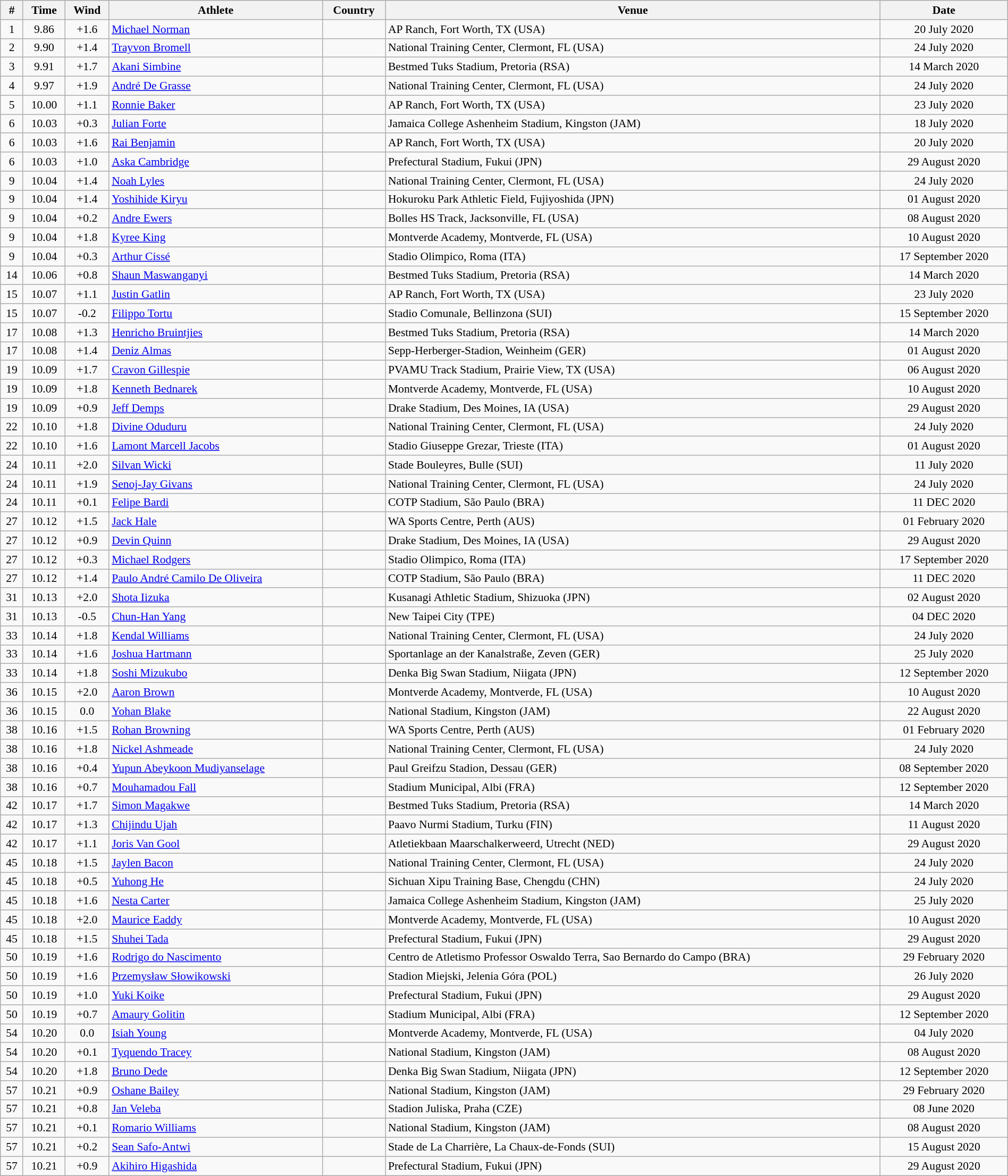<table class="wikitable sortable" width=100% style="font-size:90%; text-align:center;">
<tr>
<th>#</th>
<th>Time</th>
<th>Wind</th>
<th>Athlete</th>
<th>Country</th>
<th>Venue</th>
<th>Date</th>
</tr>
<tr>
<td>1</td>
<td>9.86</td>
<td>+1.6</td>
<td align=left><a href='#'>Michael Norman</a></td>
<td align=left></td>
<td align=left>AP Ranch, Fort Worth, TX (USA)</td>
<td>20 July 2020</td>
</tr>
<tr>
<td>2</td>
<td>9.90</td>
<td>+1.4</td>
<td align=left><a href='#'>Trayvon Bromell</a></td>
<td align=left></td>
<td align=left>National Training Center, Clermont, FL (USA)</td>
<td>24 July 2020</td>
</tr>
<tr>
<td>3</td>
<td>9.91</td>
<td>+1.7</td>
<td align=left><a href='#'>Akani Simbine</a></td>
<td align=left></td>
<td align=left>Bestmed Tuks Stadium, Pretoria (RSA)</td>
<td>14 March 2020</td>
</tr>
<tr>
<td>4</td>
<td>9.97</td>
<td>+1.9</td>
<td align=left><a href='#'>André De Grasse</a></td>
<td align=left></td>
<td align=left>National Training Center, Clermont, FL (USA)</td>
<td>24 July 2020</td>
</tr>
<tr>
<td>5</td>
<td>10.00</td>
<td>+1.1</td>
<td align=left><a href='#'>Ronnie Baker</a></td>
<td align=left></td>
<td align=left>AP Ranch, Fort Worth, TX (USA)</td>
<td>23 July 2020</td>
</tr>
<tr>
<td>6</td>
<td>10.03</td>
<td>+0.3</td>
<td align=left><a href='#'>Julian Forte</a></td>
<td align=left></td>
<td align=left>Jamaica College Ashenheim Stadium, Kingston (JAM)</td>
<td>18 July 2020</td>
</tr>
<tr>
<td>6</td>
<td>10.03</td>
<td>+1.6</td>
<td align=left><a href='#'>Rai Benjamin</a></td>
<td align=left></td>
<td align=left>AP Ranch, Fort Worth, TX (USA)</td>
<td>20 July 2020</td>
</tr>
<tr>
<td>6</td>
<td>10.03</td>
<td>+1.0</td>
<td align=left><a href='#'>Aska Cambridge</a></td>
<td align=left></td>
<td align=left>Prefectural Stadium, Fukui (JPN)</td>
<td>29 August 2020</td>
</tr>
<tr>
<td>9</td>
<td>10.04</td>
<td>+1.4</td>
<td align=left><a href='#'>Noah Lyles</a></td>
<td align=left></td>
<td align=left>National Training Center, Clermont, FL (USA)</td>
<td>24 July 2020</td>
</tr>
<tr>
<td>9</td>
<td>10.04</td>
<td>+1.4</td>
<td align=left><a href='#'>Yoshihide Kiryu</a></td>
<td align=left></td>
<td align=left>Hokuroku Park Athletic Field, Fujiyoshida (JPN)</td>
<td>01 August 2020</td>
</tr>
<tr>
<td>9</td>
<td>10.04</td>
<td>+0.2</td>
<td align=left><a href='#'>Andre Ewers</a></td>
<td align=left></td>
<td align=left>Bolles HS Track, Jacksonville, FL (USA)</td>
<td>08 August 2020</td>
</tr>
<tr>
<td>9</td>
<td>10.04</td>
<td>+1.8</td>
<td align=left><a href='#'>Kyree King</a></td>
<td align=left></td>
<td align=left>Montverde Academy, Montverde, FL (USA)</td>
<td>10 August 2020</td>
</tr>
<tr>
<td>9</td>
<td>10.04</td>
<td>+0.3</td>
<td align=left><a href='#'>Arthur Cissé</a></td>
<td align=left></td>
<td align=left>Stadio Olimpico, Roma (ITA)</td>
<td>17 September 2020</td>
</tr>
<tr>
<td>14</td>
<td>10.06</td>
<td>+0.8</td>
<td align=left><a href='#'>Shaun Maswanganyi</a></td>
<td align=left></td>
<td align=left>Bestmed Tuks Stadium, Pretoria (RSA)</td>
<td>14 March 2020</td>
</tr>
<tr>
<td>15</td>
<td>10.07</td>
<td>+1.1</td>
<td align=left><a href='#'>Justin Gatlin</a></td>
<td align=left></td>
<td align=left>AP Ranch, Fort Worth, TX (USA)</td>
<td>23 July 2020</td>
</tr>
<tr>
<td>15</td>
<td>10.07</td>
<td>-0.2</td>
<td align=left><a href='#'>Filippo Tortu</a></td>
<td align=left></td>
<td align=left>Stadio Comunale, Bellinzona (SUI)</td>
<td>15 September 2020</td>
</tr>
<tr>
<td>17</td>
<td>10.08</td>
<td>+1.3</td>
<td align=left><a href='#'>Henricho Bruintjies</a></td>
<td align=left></td>
<td align=left>Bestmed Tuks Stadium, Pretoria (RSA)</td>
<td>14 March 2020</td>
</tr>
<tr>
<td>17</td>
<td>10.08</td>
<td>+1.4</td>
<td align=left><a href='#'>Deniz Almas</a></td>
<td align=left></td>
<td align=left>Sepp-Herberger-Stadion, Weinheim (GER)</td>
<td>01 August 2020</td>
</tr>
<tr>
<td>19</td>
<td>10.09</td>
<td>+1.7</td>
<td align=left><a href='#'>Cravon Gillespie</a></td>
<td align=left></td>
<td align=left>PVAMU Track Stadium, Prairie View, TX (USA)</td>
<td>06 August 2020</td>
</tr>
<tr>
<td>19</td>
<td>10.09</td>
<td>+1.8</td>
<td align=left><a href='#'>Kenneth Bednarek</a></td>
<td align=left></td>
<td align=left>Montverde Academy, Montverde, FL (USA)</td>
<td>10 August 2020</td>
</tr>
<tr>
<td>19</td>
<td>10.09</td>
<td>+0.9</td>
<td align=left><a href='#'>Jeff Demps</a></td>
<td align=left></td>
<td align=left>Drake Stadium, Des Moines, IA (USA)</td>
<td>29 August 2020</td>
</tr>
<tr>
<td>22</td>
<td>10.10</td>
<td>+1.8</td>
<td align=left><a href='#'>Divine Oduduru</a></td>
<td align=left></td>
<td align=left>National Training Center, Clermont, FL (USA)</td>
<td>24 July 2020</td>
</tr>
<tr>
<td>22</td>
<td>10.10</td>
<td>+1.6</td>
<td align=left><a href='#'>Lamont Marcell Jacobs</a></td>
<td align=left></td>
<td align=left>Stadio Giuseppe Grezar, Trieste (ITA)</td>
<td>01 August 2020</td>
</tr>
<tr>
<td>24</td>
<td>10.11</td>
<td>+2.0</td>
<td align=left><a href='#'>Silvan Wicki</a></td>
<td align=left></td>
<td align=left>Stade Bouleyres, Bulle (SUI)</td>
<td>11 July 2020</td>
</tr>
<tr>
<td>24</td>
<td>10.11</td>
<td>+1.9</td>
<td align=left><a href='#'>Senoj-Jay Givans</a></td>
<td align=left></td>
<td align=left>National Training Center, Clermont, FL (USA)</td>
<td>24 July 2020</td>
</tr>
<tr>
<td>24</td>
<td>10.11</td>
<td>+0.1</td>
<td align=left><a href='#'>Felipe Bardi</a></td>
<td align=left></td>
<td align=left>COTP Stadium, São Paulo (BRA)</td>
<td>11 DEC 2020</td>
</tr>
<tr>
<td>27</td>
<td>10.12</td>
<td>+1.5</td>
<td align=left><a href='#'>Jack Hale</a></td>
<td align=left></td>
<td align=left>WA Sports Centre, Perth (AUS)</td>
<td>01 February 2020</td>
</tr>
<tr>
<td>27</td>
<td>10.12</td>
<td>+0.9</td>
<td align=left><a href='#'>Devin Quinn</a></td>
<td align=left></td>
<td align=left>Drake Stadium, Des Moines, IA (USA)</td>
<td>29 August 2020</td>
</tr>
<tr>
<td>27</td>
<td>10.12</td>
<td>+0.3</td>
<td align=left><a href='#'>Michael Rodgers</a></td>
<td align=left></td>
<td align=left>Stadio Olimpico, Roma (ITA)</td>
<td>17 September 2020</td>
</tr>
<tr>
<td>27</td>
<td>10.12</td>
<td>+1.4</td>
<td align=left><a href='#'>Paulo André Camilo De Oliveira</a></td>
<td align=left></td>
<td align=left>COTP Stadium, São Paulo (BRA)</td>
<td>11 DEC 2020</td>
</tr>
<tr>
<td>31</td>
<td>10.13</td>
<td>+2.0</td>
<td align=left><a href='#'>Shota Iizuka</a></td>
<td align=left></td>
<td align=left>Kusanagi Athletic Stadium, Shizuoka (JPN)</td>
<td>02 August 2020</td>
</tr>
<tr>
<td>31</td>
<td>10.13</td>
<td>-0.5</td>
<td align=left><a href='#'>Chun-Han Yang</a></td>
<td align=left></td>
<td align=left>New Taipei City (TPE)</td>
<td>04 DEC 2020</td>
</tr>
<tr>
<td>33</td>
<td>10.14</td>
<td>+1.8</td>
<td align=left><a href='#'>Kendal Williams</a></td>
<td align=left></td>
<td align=left>National Training Center, Clermont, FL (USA)</td>
<td>24 July 2020</td>
</tr>
<tr>
<td>33</td>
<td>10.14</td>
<td>+1.6</td>
<td align=left><a href='#'>Joshua Hartmann</a></td>
<td align=left></td>
<td align=left>Sportanlage an der Kanalstraße, Zeven (GER)</td>
<td>25 July 2020</td>
</tr>
<tr>
<td>33</td>
<td>10.14</td>
<td>+1.8</td>
<td align=left><a href='#'>Soshi Mizukubo</a></td>
<td align=left></td>
<td align=left>Denka Big Swan Stadium, Niigata (JPN)</td>
<td>12 September 2020</td>
</tr>
<tr>
<td>36</td>
<td>10.15</td>
<td>+2.0</td>
<td align=left><a href='#'>Aaron Brown</a></td>
<td align=left></td>
<td align=left>Montverde Academy, Montverde, FL (USA)</td>
<td>10 August 2020</td>
</tr>
<tr>
<td>36</td>
<td>10.15</td>
<td>0.0</td>
<td align=left><a href='#'>Yohan Blake</a></td>
<td align=left></td>
<td align=left>National Stadium, Kingston (JAM)</td>
<td>22 August 2020</td>
</tr>
<tr>
<td>38</td>
<td>10.16</td>
<td>+1.5</td>
<td align=left><a href='#'>Rohan Browning</a></td>
<td align=left></td>
<td align=left>WA Sports Centre, Perth (AUS)</td>
<td>01 February 2020</td>
</tr>
<tr>
<td>38</td>
<td>10.16</td>
<td>+1.8</td>
<td align=left><a href='#'>Nickel Ashmeade</a></td>
<td align=left></td>
<td align=left>National Training Center, Clermont, FL (USA)</td>
<td>24 July 2020</td>
</tr>
<tr>
<td>38</td>
<td>10.16</td>
<td>+0.4</td>
<td align=left><a href='#'>Yupun Abeykoon Mudiyanselage</a></td>
<td align=left></td>
<td align=left>Paul Greifzu Stadion, Dessau (GER)</td>
<td>08 September 2020</td>
</tr>
<tr>
<td>38</td>
<td>10.16</td>
<td>+0.7</td>
<td align=left><a href='#'>Mouhamadou Fall</a></td>
<td align=left></td>
<td align=left>Stadium Municipal, Albi (FRA)</td>
<td>12 September 2020</td>
</tr>
<tr>
<td>42</td>
<td>10.17</td>
<td>+1.7</td>
<td align=left><a href='#'>Simon Magakwe</a></td>
<td align=left></td>
<td align=left>Bestmed Tuks Stadium, Pretoria (RSA)</td>
<td>14 March 2020</td>
</tr>
<tr>
<td>42</td>
<td>10.17</td>
<td>+1.3</td>
<td align=left><a href='#'>Chijindu Ujah</a></td>
<td align=left></td>
<td align=left>Paavo Nurmi Stadium, Turku (FIN)</td>
<td>11 August 2020</td>
</tr>
<tr>
<td>42</td>
<td>10.17</td>
<td>+1.1</td>
<td align=left><a href='#'>Joris Van Gool</a></td>
<td align=left></td>
<td align=left>Atletiekbaan Maarschalkerweerd, Utrecht (NED)</td>
<td>29 August 2020</td>
</tr>
<tr>
<td>45</td>
<td>10.18</td>
<td>+1.5</td>
<td align=left><a href='#'>Jaylen Bacon</a></td>
<td align=left></td>
<td align=left>National Training Center, Clermont, FL (USA)</td>
<td>24 July 2020</td>
</tr>
<tr>
<td>45</td>
<td>10.18</td>
<td>+0.5</td>
<td align=left><a href='#'>Yuhong He</a></td>
<td align=left></td>
<td align=left>Sichuan Xipu Training Base, Chengdu (CHN)</td>
<td>24 July 2020</td>
</tr>
<tr>
<td>45</td>
<td>10.18</td>
<td>+1.6</td>
<td align=left><a href='#'>Nesta Carter</a></td>
<td align=left></td>
<td align=left>Jamaica College Ashenheim Stadium, Kingston (JAM)</td>
<td>25 July 2020</td>
</tr>
<tr>
<td>45</td>
<td>10.18</td>
<td>+2.0</td>
<td align=left><a href='#'>Maurice Eaddy</a></td>
<td align=left></td>
<td align=left>Montverde Academy, Montverde, FL (USA)</td>
<td>10 August 2020</td>
</tr>
<tr>
<td>45</td>
<td>10.18</td>
<td>+1.5</td>
<td align=left><a href='#'>Shuhei Tada</a></td>
<td align=left></td>
<td align=left>Prefectural Stadium, Fukui (JPN)</td>
<td>29 August 2020</td>
</tr>
<tr>
<td>50</td>
<td>10.19</td>
<td>+1.6</td>
<td align=left><a href='#'>Rodrigo do Nascimento</a></td>
<td align=left></td>
<td align=left>Centro de Atletismo Professor Oswaldo Terra, Sao Bernardo do Campo (BRA)</td>
<td>29 February 2020</td>
</tr>
<tr>
<td>50</td>
<td>10.19</td>
<td>+1.6</td>
<td align=left><a href='#'>Przemysław Słowikowski</a></td>
<td align=left></td>
<td align=left>Stadion Miejski, Jelenia Góra (POL)</td>
<td>26 July 2020</td>
</tr>
<tr>
<td>50</td>
<td>10.19</td>
<td>+1.0</td>
<td align=left><a href='#'>Yuki Koike</a></td>
<td align=left></td>
<td align=left>Prefectural Stadium, Fukui (JPN)</td>
<td>29 August 2020</td>
</tr>
<tr>
<td>50</td>
<td>10.19</td>
<td>+0.7</td>
<td align=left><a href='#'>Amaury Golitin</a></td>
<td align=left></td>
<td align=left>Stadium Municipal, Albi (FRA)</td>
<td>12 September 2020</td>
</tr>
<tr>
<td>54</td>
<td>10.20</td>
<td>0.0</td>
<td align=left><a href='#'>Isiah Young</a></td>
<td align=left></td>
<td align=left>Montverde Academy, Montverde, FL (USA)</td>
<td>04 July 2020</td>
</tr>
<tr>
<td>54</td>
<td>10.20</td>
<td>+0.1</td>
<td align=left><a href='#'>Tyquendo Tracey</a></td>
<td align=left></td>
<td align=left>National Stadium, Kingston (JAM)</td>
<td>08 August 2020</td>
</tr>
<tr>
<td>54</td>
<td>10.20</td>
<td>+1.8</td>
<td align=left><a href='#'>Bruno Dede</a></td>
<td align=left></td>
<td align=left>Denka Big Swan Stadium, Niigata (JPN)</td>
<td>12 September 2020</td>
</tr>
<tr>
<td>57</td>
<td>10.21</td>
<td>+0.9</td>
<td align=left><a href='#'>Oshane Bailey</a></td>
<td align=left></td>
<td align=left>National Stadium, Kingston (JAM)</td>
<td>29 February 2020</td>
</tr>
<tr>
<td>57</td>
<td>10.21</td>
<td>+0.8</td>
<td align=left><a href='#'>Jan Veleba</a></td>
<td align=left></td>
<td align=left>Stadion Juliska, Praha (CZE)</td>
<td>08 June 2020</td>
</tr>
<tr>
<td>57</td>
<td>10.21</td>
<td>+0.1</td>
<td align=left><a href='#'>Romario Williams</a></td>
<td align=left></td>
<td align=left>National Stadium, Kingston (JAM)</td>
<td>08 August 2020</td>
</tr>
<tr>
<td>57</td>
<td>10.21</td>
<td>+0.2</td>
<td align=left><a href='#'>Sean Safo-Antwi</a></td>
<td align=left></td>
<td align=left>Stade de La Charrière, La Chaux-de-Fonds (SUI)</td>
<td>15 August 2020</td>
</tr>
<tr>
<td>57</td>
<td>10.21</td>
<td>+0.9</td>
<td align=left><a href='#'>Akihiro Higashida</a></td>
<td align=left></td>
<td align=left>Prefectural Stadium, Fukui (JPN)</td>
<td>29 August 2020</td>
</tr>
</table>
